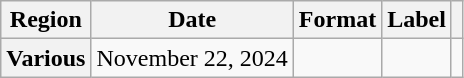<table class="wikitable plainrowheaders">
<tr>
<th scope="col">Region</th>
<th scope="col">Date</th>
<th scope="col">Format</th>
<th scope="col">Label</th>
<th scope="col"></th>
</tr>
<tr>
<th scope="row">Various</th>
<td>November 22, 2024</td>
<td></td>
<td></td>
<td style="text-align:center"></td>
</tr>
</table>
